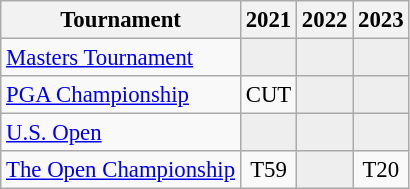<table class="wikitable" style="font-size:95%;text-align:center;">
<tr>
<th>Tournament</th>
<th>2021</th>
<th>2022</th>
<th>2023</th>
</tr>
<tr>
<td align=left><a href='#'>Masters Tournament</a></td>
<td style="background:#eeeeee;"></td>
<td style="background:#eeeeee;"></td>
<td style="background:#eeeeee;"></td>
</tr>
<tr>
<td align=left><a href='#'>PGA Championship</a></td>
<td>CUT</td>
<td style="background:#eeeeee;"></td>
<td style="background:#eeeeee;"></td>
</tr>
<tr>
<td align=left><a href='#'>U.S. Open</a></td>
<td style="background:#eeeeee;"></td>
<td style="background:#eeeeee;"></td>
<td style="background:#eeeeee;"></td>
</tr>
<tr>
<td align=left><a href='#'>The Open Championship</a></td>
<td>T59</td>
<td style="background:#eeeeee;"></td>
<td>T20</td>
</tr>
</table>
